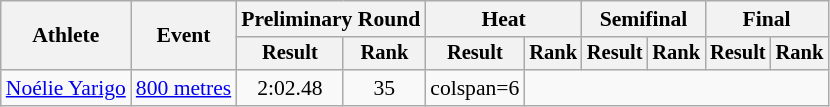<table class="wikitable" style="font-size:90%">
<tr>
<th rowspan="2">Athlete</th>
<th rowspan="2">Event</th>
<th colspan="2">Preliminary Round</th>
<th colspan="2">Heat</th>
<th colspan="2">Semifinal</th>
<th colspan="2">Final</th>
</tr>
<tr style="font-size:95%">
<th>Result</th>
<th>Rank</th>
<th>Result</th>
<th>Rank</th>
<th>Result</th>
<th>Rank</th>
<th>Result</th>
<th>Rank</th>
</tr>
<tr style=text-align:center>
<td style=text-align:left><a href='#'>Noélie Yarigo</a></td>
<td style=text-align:left><a href='#'>800 metres</a></td>
<td>2:02.48</td>
<td>35</td>
<td>colspan=6 </td>
</tr>
</table>
